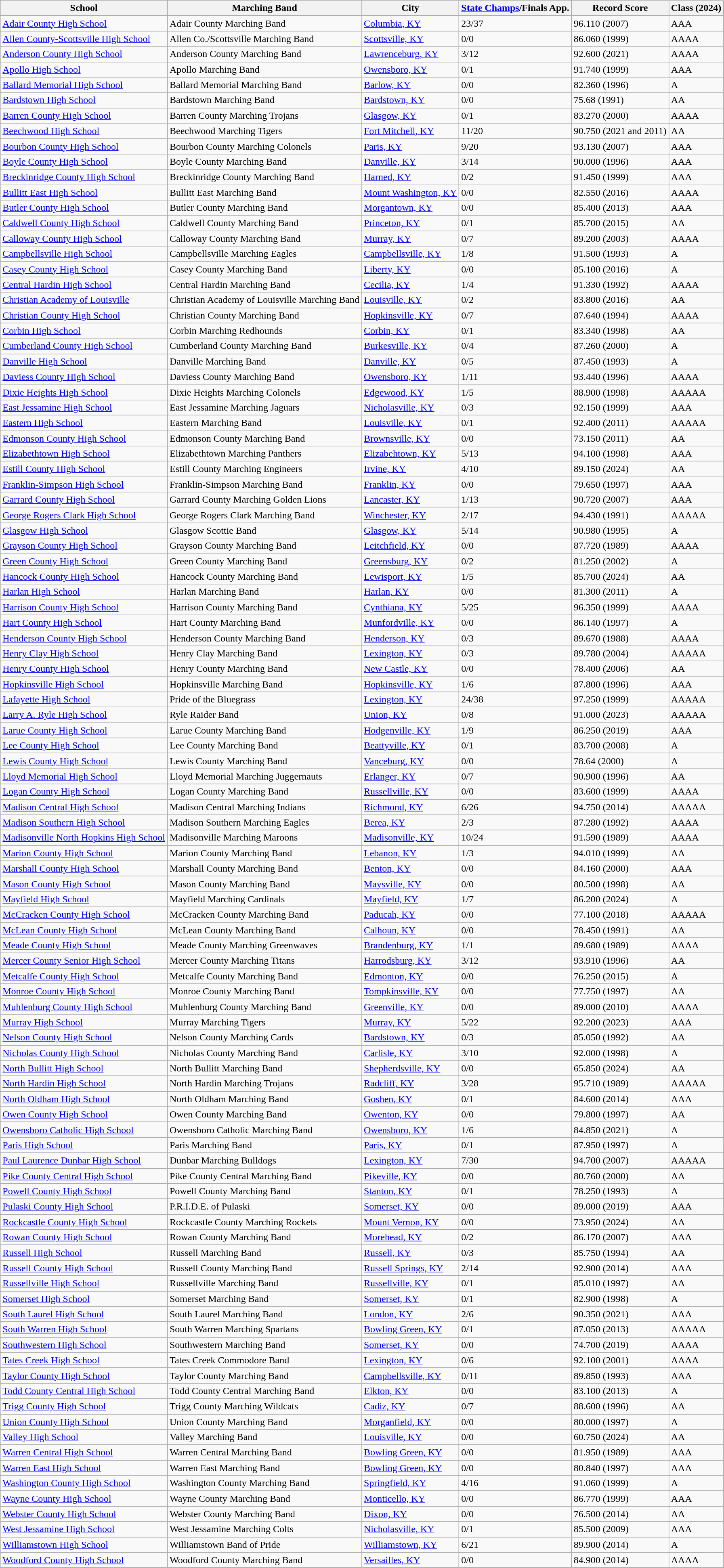<table class="wikitable">
<tr>
<th>School</th>
<th>Marching Band</th>
<th>City</th>
<th><a href='#'>State Champs</a>/Finals App.</th>
<th>Record Score</th>
<th>Class (2024)</th>
</tr>
<tr>
<td><a href='#'>Adair County High School</a></td>
<td>Adair County Marching Band</td>
<td><a href='#'>Columbia, KY</a></td>
<td>23/37</td>
<td>96.110 (2007)</td>
<td>AAA</td>
</tr>
<tr>
<td><a href='#'>Allen County-Scottsville High School</a></td>
<td>Allen Co./Scottsville Marching Band</td>
<td><a href='#'>Scottsville, KY</a></td>
<td>0/0</td>
<td>86.060 (1999)</td>
<td>AAAA</td>
</tr>
<tr>
<td><a href='#'>Anderson County High School</a></td>
<td>Anderson County Marching Band</td>
<td><a href='#'>Lawrenceburg, KY</a></td>
<td>3/12</td>
<td>92.600 (2021)</td>
<td>AAAA</td>
</tr>
<tr>
<td><a href='#'>Apollo High School</a></td>
<td>Apollo Marching Band</td>
<td><a href='#'>Owensboro, KY</a></td>
<td>0/1</td>
<td>91.740 (1999)</td>
<td>AAA</td>
</tr>
<tr>
<td><a href='#'>Ballard Memorial High School</a></td>
<td>Ballard Memorial Marching Band</td>
<td><a href='#'>Barlow, KY</a></td>
<td>0/0</td>
<td>82.360 (1996)</td>
<td>A</td>
</tr>
<tr>
<td><a href='#'>Bardstown High School</a></td>
<td>Bardstown Marching Band</td>
<td><a href='#'>Bardstown, KY</a></td>
<td>0/0</td>
<td>75.68 (1991)</td>
<td>AA</td>
</tr>
<tr>
<td><a href='#'>Barren County High School</a></td>
<td>Barren County Marching Trojans</td>
<td><a href='#'>Glasgow, KY</a></td>
<td>0/1</td>
<td>83.270 (2000)</td>
<td>AAAA</td>
</tr>
<tr>
<td><a href='#'>Beechwood High School</a></td>
<td>Beechwood Marching Tigers</td>
<td><a href='#'>Fort Mitchell, KY</a></td>
<td>11/20</td>
<td>90.750 (2021 and 2011)</td>
<td>AA</td>
</tr>
<tr>
<td><a href='#'>Bourbon County High School</a></td>
<td>Bourbon County Marching Colonels</td>
<td><a href='#'>Paris, KY</a></td>
<td>9/20</td>
<td>93.130 (2007)</td>
<td>AAA</td>
</tr>
<tr>
<td><a href='#'>Boyle County High School</a></td>
<td>Boyle County Marching Band</td>
<td><a href='#'>Danville, KY</a></td>
<td>3/14</td>
<td>90.000 (1996)</td>
<td>AAA</td>
</tr>
<tr>
<td><a href='#'>Breckinridge County High School</a></td>
<td>Breckinridge County Marching Band</td>
<td><a href='#'>Harned, KY</a></td>
<td>0/2</td>
<td>91.450 (1999)</td>
<td>AAA</td>
</tr>
<tr>
<td><a href='#'>Bullitt East High School</a></td>
<td>Bullitt East Marching Band</td>
<td><a href='#'>Mount Washington, KY</a></td>
<td>0/0</td>
<td>82.550 (2016)</td>
<td>AAAA</td>
</tr>
<tr>
<td><a href='#'>Butler County High School</a></td>
<td>Butler County Marching Band</td>
<td><a href='#'>Morgantown, KY</a></td>
<td>0/0</td>
<td>85.400 (2013)</td>
<td>AAA</td>
</tr>
<tr>
<td><a href='#'>Caldwell County High School</a></td>
<td>Caldwell County Marching Band</td>
<td><a href='#'>Princeton, KY</a></td>
<td>0/1</td>
<td>85.700 (2015)</td>
<td>AA</td>
</tr>
<tr>
<td><a href='#'>Calloway County High School</a></td>
<td>Calloway County Marching Band</td>
<td><a href='#'>Murray, KY</a></td>
<td>0/7</td>
<td>89.200 (2003)</td>
<td>AAAA</td>
</tr>
<tr>
<td><a href='#'>Campbellsville High School</a></td>
<td>Campbellsville Marching Eagles</td>
<td><a href='#'>Campbellsville, KY</a></td>
<td>1/8</td>
<td>91.500 (1993)</td>
<td>A</td>
</tr>
<tr>
<td><a href='#'>Casey County High School</a></td>
<td>Casey County Marching Band</td>
<td><a href='#'>Liberty, KY</a></td>
<td>0/0</td>
<td>85.100 (2016)</td>
<td>A</td>
</tr>
<tr>
<td><a href='#'>Central Hardin High School</a></td>
<td>Central Hardin Marching Band</td>
<td><a href='#'>Cecilia, KY</a></td>
<td>1/4</td>
<td>91.330 (1992)</td>
<td>AAAA</td>
</tr>
<tr>
<td><a href='#'>Christian Academy of Louisville</a></td>
<td>Christian Academy of Louisville Marching Band</td>
<td><a href='#'>Louisville, KY</a></td>
<td>0/2</td>
<td>83.800 (2016)</td>
<td>AA</td>
</tr>
<tr>
<td><a href='#'>Christian County High School</a></td>
<td>Christian County Marching Band</td>
<td><a href='#'>Hopkinsville, KY</a></td>
<td>0/7</td>
<td>87.640 (1994)</td>
<td>AAAA</td>
</tr>
<tr>
<td><a href='#'>Corbin High School</a></td>
<td>Corbin Marching Redhounds</td>
<td><a href='#'>Corbin, KY</a></td>
<td>0/1</td>
<td>83.340 (1998)</td>
<td>AA</td>
</tr>
<tr>
<td><a href='#'>Cumberland County High School</a></td>
<td>Cumberland County Marching Band</td>
<td><a href='#'>Burkesville, KY</a></td>
<td>0/4</td>
<td>87.260 (2000)</td>
<td>A</td>
</tr>
<tr>
<td><a href='#'>Danville High School</a></td>
<td>Danville Marching Band</td>
<td><a href='#'>Danville, KY</a></td>
<td>0/5</td>
<td>87.450 (1993)</td>
<td>A</td>
</tr>
<tr>
<td><a href='#'>Daviess County High School</a></td>
<td>Daviess County Marching Band</td>
<td><a href='#'>Owensboro, KY</a></td>
<td>1/11</td>
<td>93.440 (1996)</td>
<td>AAAA</td>
</tr>
<tr>
<td><a href='#'>Dixie Heights High School</a></td>
<td>Dixie Heights Marching Colonels</td>
<td><a href='#'>Edgewood, KY</a></td>
<td>1/5</td>
<td>88.900 (1998)</td>
<td>AAAAA</td>
</tr>
<tr>
<td><a href='#'>East Jessamine High School</a></td>
<td>East Jessamine Marching Jaguars</td>
<td><a href='#'>Nicholasville, KY</a></td>
<td>0/3</td>
<td>92.150 (1999)</td>
<td>AAA</td>
</tr>
<tr>
<td><a href='#'>Eastern High School</a></td>
<td>Eastern Marching Band</td>
<td><a href='#'>Louisville, KY</a></td>
<td>0/1</td>
<td>92.400 (2011)</td>
<td>AAAAA</td>
</tr>
<tr>
<td><a href='#'>Edmonson County High School</a></td>
<td>Edmonson County Marching Band</td>
<td><a href='#'>Brownsville, KY</a></td>
<td>0/0</td>
<td>73.150 (2011)</td>
<td>AA</td>
</tr>
<tr>
<td><a href='#'>Elizabethtown High School</a></td>
<td>Elizabethtown Marching Panthers</td>
<td><a href='#'>Elizabehtown, KY</a></td>
<td>5/13</td>
<td>94.100 (1998)</td>
<td>AAA</td>
</tr>
<tr>
<td><a href='#'>Estill County High School</a></td>
<td>Estill County Marching Engineers</td>
<td><a href='#'>Irvine, KY</a></td>
<td>4/10</td>
<td>89.150 (2024)</td>
<td>AA</td>
</tr>
<tr>
<td><a href='#'>Franklin-Simpson High School</a></td>
<td>Franklin-Simpson Marching Band</td>
<td><a href='#'>Franklin, KY</a></td>
<td>0/0</td>
<td>79.650 (1997)</td>
<td>AAA</td>
</tr>
<tr>
<td><a href='#'>Garrard County High School</a></td>
<td>Garrard County Marching Golden Lions</td>
<td><a href='#'>Lancaster, KY</a></td>
<td>1/13</td>
<td>90.720 (2007)</td>
<td>AAA</td>
</tr>
<tr>
<td><a href='#'>George Rogers Clark High School</a></td>
<td>George Rogers Clark Marching Band</td>
<td><a href='#'>Winchester, KY</a></td>
<td>2/17</td>
<td>94.430 (1991)</td>
<td>AAAAA</td>
</tr>
<tr>
<td><a href='#'>Glasgow High School</a></td>
<td>Glasgow Scottie Band</td>
<td><a href='#'>Glasgow, KY</a></td>
<td>5/14</td>
<td>90.980 (1995)</td>
<td>A</td>
</tr>
<tr>
<td><a href='#'>Grayson County High School</a></td>
<td>Grayson County Marching Band</td>
<td><a href='#'>Leitchfield, KY</a></td>
<td>0/0</td>
<td>87.720 (1989)</td>
<td>AAAA</td>
</tr>
<tr>
<td><a href='#'>Green County High School</a></td>
<td>Green County Marching Band</td>
<td><a href='#'>Greensburg, KY</a></td>
<td>0/2</td>
<td>81.250 (2002)</td>
<td>A</td>
</tr>
<tr>
<td><a href='#'>Hancock County High School</a></td>
<td>Hancock County Marching Band</td>
<td><a href='#'>Lewisport, KY</a></td>
<td>1/5</td>
<td>85.700 (2024)</td>
<td>AA</td>
</tr>
<tr>
<td><a href='#'>Harlan High School</a></td>
<td>Harlan Marching Band</td>
<td><a href='#'>Harlan, KY</a></td>
<td>0/0</td>
<td>81.300 (2011)</td>
<td>A</td>
</tr>
<tr>
<td><a href='#'>Harrison County High School</a></td>
<td>Harrison County Marching Band</td>
<td><a href='#'>Cynthiana, KY</a></td>
<td>5/25</td>
<td>96.350 (1999)</td>
<td>AAAA</td>
</tr>
<tr>
<td><a href='#'>Hart County High School</a></td>
<td>Hart County Marching Band</td>
<td><a href='#'>Munfordville, KY</a></td>
<td>0/0</td>
<td>86.140 (1997)</td>
<td>A</td>
</tr>
<tr>
<td><a href='#'>Henderson County High School</a></td>
<td>Henderson County Marching Band</td>
<td><a href='#'>Henderson, KY</a></td>
<td>0/3</td>
<td>89.670 (1988)</td>
<td>AAAA</td>
</tr>
<tr>
<td><a href='#'>Henry Clay High School</a></td>
<td>Henry Clay Marching Band</td>
<td><a href='#'>Lexington, KY</a></td>
<td>0/3</td>
<td>89.780 (2004)</td>
<td>AAAAA</td>
</tr>
<tr>
<td><a href='#'>Henry County High School</a></td>
<td>Henry County Marching Band</td>
<td><a href='#'>New Castle, KY</a></td>
<td>0/0</td>
<td>78.400 (2006)</td>
<td>AA</td>
</tr>
<tr>
<td><a href='#'>Hopkinsville High School</a></td>
<td>Hopkinsville Marching Band</td>
<td><a href='#'>Hopkinsville, KY</a></td>
<td>1/6</td>
<td>87.800 (1996)</td>
<td>AAA</td>
</tr>
<tr>
<td><a href='#'>Lafayette High School</a></td>
<td>Pride of the Bluegrass</td>
<td><a href='#'>Lexington, KY</a></td>
<td>24/38</td>
<td>97.250 (1999)</td>
<td>AAAAA</td>
</tr>
<tr>
<td><a href='#'>Larry A. Ryle High School</a></td>
<td>Ryle Raider Band</td>
<td><a href='#'>Union, KY</a></td>
<td>0/8</td>
<td>91.000 (2023)</td>
<td>AAAAA</td>
</tr>
<tr>
<td><a href='#'>Larue County High School</a></td>
<td>Larue County Marching Band</td>
<td><a href='#'>Hodgenville, KY</a></td>
<td>1/9</td>
<td>86.250 (2019)</td>
<td>AAA</td>
</tr>
<tr>
<td><a href='#'>Lee County High School</a></td>
<td>Lee County Marching Band</td>
<td><a href='#'>Beattyville, KY</a></td>
<td>0/1</td>
<td>83.700 (2008)</td>
<td>A</td>
</tr>
<tr>
<td><a href='#'>Lewis County High School</a></td>
<td>Lewis County Marching Band</td>
<td><a href='#'>Vanceburg, KY</a></td>
<td>0/0</td>
<td>78.64 (2000)</td>
<td>A</td>
</tr>
<tr>
<td><a href='#'>Lloyd Memorial High School</a></td>
<td>Lloyd Memorial Marching Juggernauts</td>
<td><a href='#'>Erlanger, KY</a></td>
<td>0/7</td>
<td>90.900 (1996)</td>
<td>AA</td>
</tr>
<tr>
<td><a href='#'>Logan County High School</a></td>
<td>Logan County Marching Band</td>
<td><a href='#'>Russellville, KY</a></td>
<td>0/0</td>
<td>83.600 (1999)</td>
<td>AAAA</td>
</tr>
<tr>
<td><a href='#'>Madison Central High School</a></td>
<td>Madison Central Marching Indians</td>
<td><a href='#'>Richmond, KY</a></td>
<td>6/26</td>
<td>94.750 (2014)</td>
<td>AAAAA</td>
</tr>
<tr>
<td><a href='#'>Madison Southern High School</a></td>
<td>Madison Southern Marching Eagles</td>
<td><a href='#'>Berea, KY</a></td>
<td>2/3</td>
<td>87.280 (1992)</td>
<td>AAAA</td>
</tr>
<tr>
<td><a href='#'>Madisonville North Hopkins High School</a></td>
<td>Madisonville Marching Maroons</td>
<td><a href='#'>Madisonville, KY</a></td>
<td>10/24</td>
<td>91.590 (1989)</td>
<td>AAAA</td>
</tr>
<tr>
<td><a href='#'>Marion County High School</a></td>
<td>Marion County Marching Band</td>
<td><a href='#'>Lebanon, KY</a></td>
<td>1/3</td>
<td>94.010 (1999)</td>
<td>AA</td>
</tr>
<tr>
<td><a href='#'>Marshall County High School</a></td>
<td>Marshall County Marching Band</td>
<td><a href='#'>Benton, KY</a></td>
<td>0/0</td>
<td>84.160 (2000)</td>
<td>AAA</td>
</tr>
<tr>
<td><a href='#'>Mason County High School</a></td>
<td>Mason County Marching Band</td>
<td><a href='#'>Maysville, KY</a></td>
<td>0/0</td>
<td>80.500 (1998)</td>
<td>AA</td>
</tr>
<tr>
<td><a href='#'>Mayfield High School</a></td>
<td>Mayfield Marching Cardinals</td>
<td><a href='#'>Mayfield, KY</a></td>
<td>1/7</td>
<td>86.200 (2024)</td>
<td>A</td>
</tr>
<tr>
<td><a href='#'>McCracken County High School</a></td>
<td>McCracken County Marching Band</td>
<td><a href='#'>Paducah, KY</a></td>
<td>0/0</td>
<td>77.100 (2018)</td>
<td>AAAAA</td>
</tr>
<tr>
<td><a href='#'>McLean County High School</a></td>
<td>McLean County Marching Band</td>
<td><a href='#'>Calhoun, KY</a></td>
<td>0/0</td>
<td>78.450 (1991)</td>
<td>AA</td>
</tr>
<tr>
<td><a href='#'>Meade County High School</a></td>
<td>Meade County Marching Greenwaves</td>
<td><a href='#'>Brandenburg, KY</a></td>
<td>1/1</td>
<td>89.680 (1989)</td>
<td>AAAA</td>
</tr>
<tr>
<td><a href='#'>Mercer County Senior High School</a></td>
<td>Mercer County Marching Titans</td>
<td><a href='#'>Harrodsburg, KY</a></td>
<td>3/12</td>
<td>93.910 (1996)</td>
<td>AA</td>
</tr>
<tr>
<td><a href='#'>Metcalfe County High School</a></td>
<td>Metcalfe County Marching Band</td>
<td><a href='#'>Edmonton, KY</a></td>
<td>0/0</td>
<td>76.250 (2015)</td>
<td>A</td>
</tr>
<tr>
<td><a href='#'>Monroe County High School</a></td>
<td>Monroe County Marching Band</td>
<td><a href='#'>Tompkinsville, KY</a></td>
<td>0/0</td>
<td>77.750 (1997)</td>
<td>AA</td>
</tr>
<tr>
<td><a href='#'>Muhlenburg County High School</a></td>
<td>Muhlenburg County Marching Band</td>
<td><a href='#'>Greenville, KY</a></td>
<td>0/0</td>
<td>89.000 (2010)</td>
<td>AAAA</td>
</tr>
<tr>
<td><a href='#'>Murray High School</a></td>
<td>Murray Marching Tigers</td>
<td><a href='#'>Murray, KY</a></td>
<td>5/22</td>
<td>92.200 (2023)</td>
<td>AAA</td>
</tr>
<tr>
<td><a href='#'>Nelson County High School</a></td>
<td>Nelson County Marching Cards</td>
<td><a href='#'>Bardstown, KY</a></td>
<td>0/3</td>
<td>85.050 (1992)</td>
<td>AA</td>
</tr>
<tr>
<td><a href='#'>Nicholas County High School</a></td>
<td>Nicholas County Marching Band</td>
<td><a href='#'>Carlisle, KY</a></td>
<td>3/10</td>
<td>92.000 (1998)</td>
<td>A</td>
</tr>
<tr>
<td><a href='#'>North Bullitt High School</a></td>
<td>North Bullitt Marching Band</td>
<td><a href='#'>Shepherdsville, KY</a></td>
<td>0/0</td>
<td>65.850 (2024)</td>
<td>AA</td>
</tr>
<tr>
<td><a href='#'>North Hardin High School</a></td>
<td>North Hardin Marching Trojans</td>
<td><a href='#'>Radcliff, KY</a></td>
<td>3/28</td>
<td>95.710 (1989)</td>
<td>AAAAA</td>
</tr>
<tr>
<td><a href='#'>North Oldham High School</a></td>
<td>North Oldham Marching Band</td>
<td><a href='#'>Goshen, KY</a></td>
<td>0/1</td>
<td>84.600 (2014)</td>
<td>AAA</td>
</tr>
<tr>
<td><a href='#'>Owen County High School</a></td>
<td>Owen County Marching Band</td>
<td><a href='#'>Owenton, KY</a></td>
<td>0/0</td>
<td>79.800 (1997)</td>
<td>AA</td>
</tr>
<tr>
<td><a href='#'>Owensboro Catholic High School</a></td>
<td>Owensboro Catholic Marching Band</td>
<td><a href='#'>Owensboro, KY</a></td>
<td>1/6</td>
<td>84.850 (2021)</td>
<td>A</td>
</tr>
<tr>
<td><a href='#'>Paris High School</a></td>
<td>Paris Marching Band</td>
<td><a href='#'>Paris, KY</a></td>
<td>0/1</td>
<td>87.950 (1997)</td>
<td>A</td>
</tr>
<tr>
<td><a href='#'>Paul Laurence Dunbar High School</a></td>
<td>Dunbar Marching Bulldogs</td>
<td><a href='#'>Lexington, KY</a></td>
<td>7/30</td>
<td>94.700 (2007)</td>
<td>AAAAA</td>
</tr>
<tr>
<td><a href='#'>Pike County Central High School</a></td>
<td>Pike County Central Marching Band</td>
<td><a href='#'>Pikeville, KY</a></td>
<td>0/0</td>
<td>80.760 (2000)</td>
<td>AA</td>
</tr>
<tr>
<td><a href='#'>Powell County High School</a></td>
<td>Powell County Marching Band</td>
<td><a href='#'>Stanton, KY</a></td>
<td>0/1</td>
<td>78.250 (1993)</td>
<td>A</td>
</tr>
<tr>
<td><a href='#'>Pulaski County High School</a></td>
<td>P.R.I.D.E. of Pulaski</td>
<td><a href='#'>Somerset, KY</a></td>
<td>0/0</td>
<td>89.000 (2019)</td>
<td>AAA</td>
</tr>
<tr>
<td><a href='#'>Rockcastle County High School</a></td>
<td>Rockcastle County Marching Rockets</td>
<td><a href='#'>Mount Vernon, KY</a></td>
<td>0/0</td>
<td>73.950 (2024)</td>
<td>AA</td>
</tr>
<tr>
<td><a href='#'>Rowan County High School</a></td>
<td>Rowan County Marching Band</td>
<td><a href='#'>Morehead, KY</a></td>
<td>0/2</td>
<td>86.170 (2007)</td>
<td>AAA</td>
</tr>
<tr>
<td><a href='#'>Russell High School</a></td>
<td>Russell Marching Band</td>
<td><a href='#'>Russell, KY</a></td>
<td>0/3</td>
<td>85.750 (1994)</td>
<td>AA</td>
</tr>
<tr>
<td><a href='#'>Russell County High School</a></td>
<td>Russell County Marching Band</td>
<td><a href='#'>Russell Springs, KY</a></td>
<td>2/14</td>
<td>92.900 (2014)</td>
<td>AAA</td>
</tr>
<tr>
<td><a href='#'>Russellville High School</a></td>
<td>Russellville Marching Band</td>
<td><a href='#'>Russellville, KY</a></td>
<td>0/1</td>
<td>85.010 (1997)</td>
<td>AA</td>
</tr>
<tr>
<td><a href='#'>Somerset High School</a></td>
<td>Somerset Marching Band</td>
<td><a href='#'>Somerset, KY</a></td>
<td>0/1</td>
<td>82.900 (1998)</td>
<td>A</td>
</tr>
<tr>
<td><a href='#'>South Laurel High School</a></td>
<td>South Laurel Marching Band</td>
<td><a href='#'>London, KY</a></td>
<td>2/6</td>
<td>90.350 (2021)</td>
<td>AAA</td>
</tr>
<tr>
<td><a href='#'>South Warren High School</a></td>
<td>South Warren Marching Spartans</td>
<td><a href='#'>Bowling Green, KY</a></td>
<td>0/1</td>
<td>87.050 (2013)</td>
<td>AAAAA</td>
</tr>
<tr>
<td><a href='#'>Southwestern High School</a></td>
<td>Southwestern Marching Band</td>
<td><a href='#'>Somerset, KY</a></td>
<td>0/0</td>
<td>74.700 (2019)</td>
<td>AAAA</td>
</tr>
<tr>
<td><a href='#'>Tates Creek High School</a></td>
<td>Tates Creek Commodore Band</td>
<td><a href='#'>Lexington, KY</a></td>
<td>0/6</td>
<td>92.100 (2001)</td>
<td>AAAA</td>
</tr>
<tr>
<td><a href='#'>Taylor County High School</a></td>
<td>Taylor County Marching Band</td>
<td><a href='#'>Campbellsville, KY</a></td>
<td>0/11</td>
<td>89.850 (1993)</td>
<td>AAA</td>
</tr>
<tr>
<td><a href='#'>Todd County Central High School</a></td>
<td>Todd County Central Marching Band</td>
<td><a href='#'>Elkton, KY</a></td>
<td>0/0</td>
<td>83.100 (2013)</td>
<td>A</td>
</tr>
<tr>
<td><a href='#'>Trigg County High School</a></td>
<td>Trigg County Marching Wildcats</td>
<td><a href='#'>Cadiz, KY</a></td>
<td>0/7</td>
<td>88.600 (1996)</td>
<td>AA</td>
</tr>
<tr>
<td><a href='#'>Union County High School</a></td>
<td>Union County Marching Band</td>
<td><a href='#'>Morganfield, KY</a></td>
<td>0/0</td>
<td>80.000 (1997)</td>
<td>A</td>
</tr>
<tr>
<td><a href='#'>Valley High School</a></td>
<td>Valley Marching Band</td>
<td><a href='#'>Louisville, KY</a></td>
<td>0/0</td>
<td>60.750 (2024)</td>
<td>AA</td>
</tr>
<tr>
<td><a href='#'>Warren Central High School</a></td>
<td>Warren Central Marching Band</td>
<td><a href='#'>Bowling Green, KY</a></td>
<td>0/0</td>
<td>81.950 (1989)</td>
<td>AAA</td>
</tr>
<tr>
<td><a href='#'>Warren East High School</a></td>
<td>Warren East Marching Band</td>
<td><a href='#'>Bowling Green, KY</a></td>
<td>0/0</td>
<td>80.840 (1997)</td>
<td>AAA</td>
</tr>
<tr>
<td><a href='#'>Washington County High School</a></td>
<td>Washington County Marching Band</td>
<td><a href='#'>Springfield, KY</a></td>
<td>4/16</td>
<td>91.060 (1999)</td>
<td>A</td>
</tr>
<tr>
<td><a href='#'>Wayne County High School</a></td>
<td>Wayne County Marching Band</td>
<td><a href='#'>Monticello, KY</a></td>
<td>0/0</td>
<td>86.770 (1999)</td>
<td>AAA</td>
</tr>
<tr>
<td><a href='#'>Webster County High School</a></td>
<td>Webster County Marching Band</td>
<td><a href='#'>Dixon, KY</a></td>
<td>0/0</td>
<td>76.500 (2014)</td>
<td>AA</td>
</tr>
<tr>
<td><a href='#'>West Jessamine High School</a></td>
<td>West Jessamine Marching Colts</td>
<td><a href='#'>Nicholasville, KY</a></td>
<td>0/1</td>
<td>85.500 (2009)</td>
<td>AAA</td>
</tr>
<tr>
<td><a href='#'>Williamstown High School</a></td>
<td>Williamstown Band of Pride</td>
<td><a href='#'>Williamstown, KY</a></td>
<td>6/21</td>
<td>89.900 (2014)</td>
<td>A</td>
</tr>
<tr>
<td><a href='#'>Woodford County High School</a></td>
<td>Woodford County Marching Band</td>
<td><a href='#'>Versailles, KY</a></td>
<td>0/0</td>
<td>84.900 (2014)</td>
<td>AAAA</td>
</tr>
</table>
